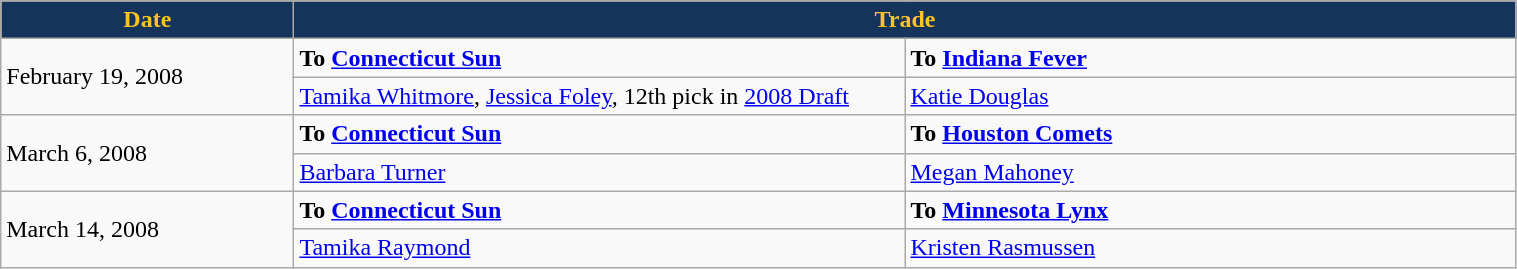<table class="wikitable" style="width:80%">
<tr>
<th style="background:#14345B;color:#ffc322; width=200">Date</th>
<th style="background:#14345B;color:#ffc322;" colspan=2>Trade</th>
</tr>
<tr>
<td rowspan=2>February 19, 2008</td>
<td width=400><strong>To <a href='#'>Connecticut Sun</a></strong></td>
<td width=400><strong>To <a href='#'>Indiana Fever</a></strong></td>
</tr>
<tr>
<td><a href='#'>Tamika Whitmore</a>, <a href='#'>Jessica Foley</a>, 12th pick in <a href='#'>2008 Draft</a></td>
<td><a href='#'>Katie Douglas</a></td>
</tr>
<tr>
<td rowspan=2>March 6, 2008</td>
<td><strong>To <a href='#'>Connecticut Sun</a></strong></td>
<td><strong>To <a href='#'>Houston Comets</a></strong></td>
</tr>
<tr>
<td><a href='#'>Barbara Turner</a></td>
<td><a href='#'>Megan Mahoney</a></td>
</tr>
<tr>
<td rowspan=2>March 14, 2008</td>
<td><strong>To <a href='#'>Connecticut Sun</a></strong></td>
<td><strong>To <a href='#'>Minnesota Lynx</a></strong></td>
</tr>
<tr>
<td><a href='#'>Tamika Raymond</a></td>
<td><a href='#'>Kristen Rasmussen</a></td>
</tr>
</table>
